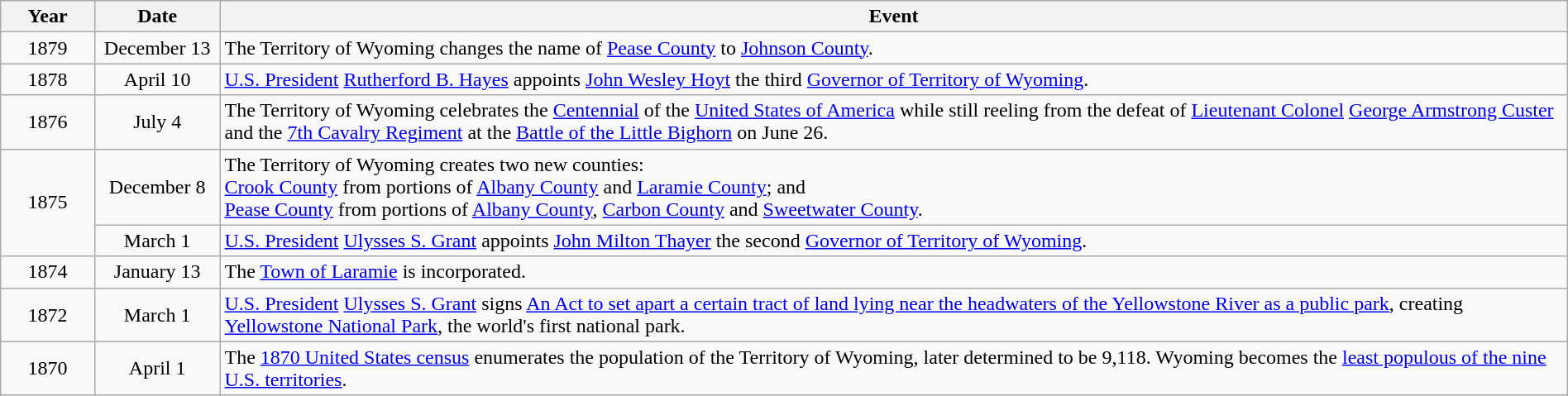<table class="wikitable" style="width:100%;">
<tr>
<th style="width:6%">Year</th>
<th style="width:8%">Date</th>
<th style="width:86%">Event</th>
</tr>
<tr>
<td align=center rowspan=1>1879</td>
<td align=center>December 13</td>
<td>The Territory of Wyoming changes the name of <a href='#'>Pease County</a> to <a href='#'>Johnson County</a>.</td>
</tr>
<tr>
<td align=center rowspan=1>1878</td>
<td align=center>April 10</td>
<td><a href='#'>U.S. President</a> <a href='#'>Rutherford B. Hayes</a> appoints <a href='#'>John Wesley Hoyt</a> the third <a href='#'>Governor of Territory of Wyoming</a>.</td>
</tr>
<tr>
<td align=center rowspan=1>1876</td>
<td align=center>July 4</td>
<td>The Territory of Wyoming celebrates the <a href='#'>Centennial</a> of the <a href='#'>United States of America</a> while still reeling from the defeat of <a href='#'>Lieutenant Colonel</a> <a href='#'>George Armstrong Custer</a> and the <a href='#'>7th Cavalry Regiment</a> at the <a href='#'>Battle of the Little Bighorn</a> on June 26.</td>
</tr>
<tr>
<td align=center rowspan=2>1875</td>
<td align=center>December 8</td>
<td>The Territory of Wyoming creates two new counties:<br><a href='#'>Crook County</a> from portions of <a href='#'>Albany County</a> and <a href='#'>Laramie County</a>; and<br><a href='#'>Pease County</a> from portions of <a href='#'>Albany County</a>, <a href='#'>Carbon County</a> and <a href='#'>Sweetwater County</a>.</td>
</tr>
<tr>
<td align=center>March 1</td>
<td><a href='#'>U.S. President</a> <a href='#'>Ulysses S. Grant</a> appoints <a href='#'>John Milton Thayer</a> the second <a href='#'>Governor of Territory of Wyoming</a>.</td>
</tr>
<tr>
<td align=center rowspan=1>1874</td>
<td align=center>January 13</td>
<td>The <a href='#'>Town of Laramie</a> is incorporated.</td>
</tr>
<tr>
<td align=center rowspan=1>1872</td>
<td align=center>March 1</td>
<td><a href='#'>U.S. President</a> <a href='#'>Ulysses S. Grant</a> signs <a href='#'>An Act to set apart a certain tract of land lying near the headwaters of the Yellowstone River as a public park</a>, creating <a href='#'>Yellowstone National Park</a>, the world's first national park.</td>
</tr>
<tr>
<td align=center rowspan=1>1870</td>
<td align=center>April 1</td>
<td>The <a href='#'>1870 United States census</a> enumerates the population of the Territory of Wyoming, later determined to be 9,118. Wyoming becomes the <a href='#'>least populous of the nine U.S. territories</a>.</td>
</tr>
</table>
